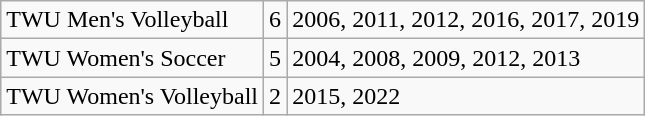<table class="wikitable">
<tr>
<td>TWU Men's Volleyball</td>
<td>6</td>
<td>2006, 2011, 2012, 2016, 2017, 2019</td>
</tr>
<tr>
<td>TWU Women's Soccer</td>
<td>5</td>
<td>2004, 2008, 2009, 2012, 2013</td>
</tr>
<tr>
<td>TWU Women's Volleyball</td>
<td>2</td>
<td>2015, 2022</td>
</tr>
</table>
